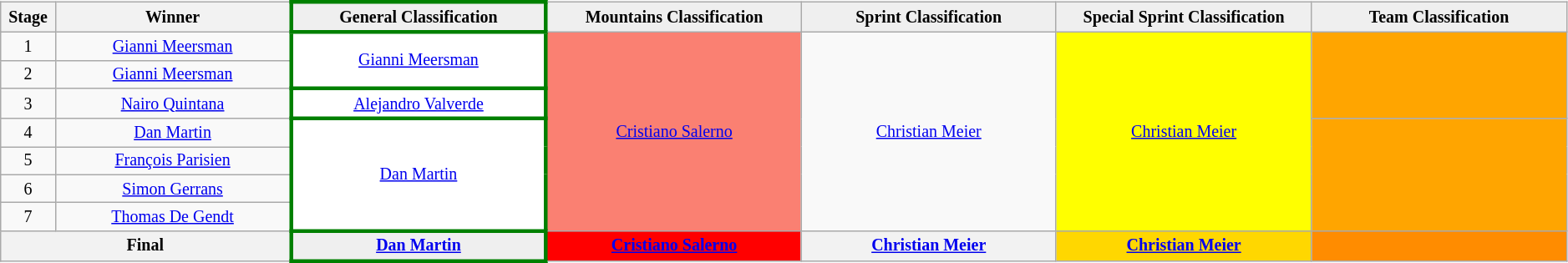<table class="wikitable" style="text-align: center; font-size:smaller;">
<tr>
<th width="2%">Stage</th>
<th width="12%">Winner</th>
<th style="background:#efefef; border:3px solid green;" width="13%"><strong>General Classification</strong><br></th>
<th style="background:#efefef;" width="13%"><strong>Mountains Classification</strong><br></th>
<th style="background:#efefef;" width="13%"><strong>Sprint Classification</strong><br></th>
<th style="background:#efefef;" width="13%"><strong>Special Sprint Classification</strong><br></th>
<th style="background:#efefef;" width="13%"><strong>Team Classification</strong></th>
</tr>
<tr>
<td>1</td>
<td><a href='#'>Gianni Meersman</a></td>
<td style="background:white; border:3px solid green;" rowspan=2><a href='#'>Gianni Meersman</a></td>
<td style="background:salmon;" rowspan=7><a href='#'>Cristiano Salerno</a></td>
<td style="background:offwhite;" rowspan=7><a href='#'>Christian Meier</a></td>
<td style="background:yellow;" rowspan=7><a href='#'>Christian Meier</a></td>
<td style="background:orange;" rowspan=3></td>
</tr>
<tr>
<td>2</td>
<td><a href='#'>Gianni Meersman</a></td>
</tr>
<tr>
<td>3</td>
<td><a href='#'>Nairo Quintana</a></td>
<td style="background:white; border:3px solid green;"><a href='#'>Alejandro Valverde</a></td>
</tr>
<tr>
<td>4</td>
<td><a href='#'>Dan Martin</a></td>
<td style="background:white; border:3px solid green;" rowspan=4><a href='#'>Dan Martin</a></td>
<td style="background:orange;" rowspan=4></td>
</tr>
<tr>
<td>5</td>
<td><a href='#'>François Parisien</a></td>
</tr>
<tr>
<td>6</td>
<td><a href='#'>Simon Gerrans</a></td>
</tr>
<tr>
<td>7</td>
<td><a href='#'>Thomas De Gendt</a></td>
</tr>
<tr>
<th colspan=2><strong>Final</strong></th>
<th style="background:#efefef; border:3px solid green;"><a href='#'>Dan Martin</a></th>
<th style="background:red;"><a href='#'>Cristiano Salerno</a></th>
<th style="background:offwhite;"><a href='#'>Christian Meier</a></th>
<th style="background:gold;"><a href='#'>Christian Meier</a></th>
<th style="background:#FF8C00;"></th>
</tr>
</table>
